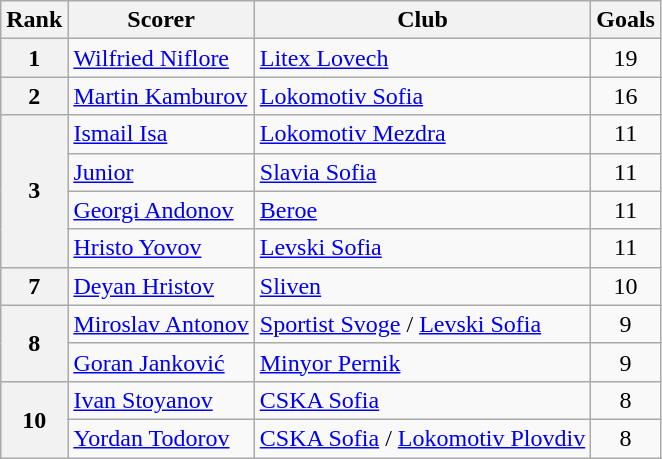<table class="wikitable" style="text-align:center">
<tr>
<th>Rank</th>
<th>Scorer</th>
<th>Club</th>
<th>Goals</th>
</tr>
<tr>
<th>1</th>
<td align="left"> <a href='#'>Wilfried Niflore</a></td>
<td align="left"><a href='#'>Litex Lovech</a></td>
<td>19</td>
</tr>
<tr>
<th>2</th>
<td align="left"> <a href='#'>Martin Kamburov</a></td>
<td align="left"><a href='#'>Lokomotiv Sofia</a></td>
<td>16</td>
</tr>
<tr>
<th rowspan="4">3</th>
<td align="left"> <a href='#'>Ismail Isa</a></td>
<td align="left"><a href='#'>Lokomotiv Mezdra</a></td>
<td>11</td>
</tr>
<tr>
<td align="left"> <a href='#'>Junior</a></td>
<td align="left"><a href='#'>Slavia Sofia</a></td>
<td>11</td>
</tr>
<tr>
<td align="left"> <a href='#'>Georgi Andonov</a></td>
<td align="left"><a href='#'>Beroe</a></td>
<td>11</td>
</tr>
<tr>
<td align="left"> <a href='#'>Hristo Yovov</a></td>
<td align="left"><a href='#'>Levski Sofia</a></td>
<td>11</td>
</tr>
<tr>
<th>7</th>
<td align="left"> <a href='#'>Deyan Hristov</a></td>
<td align="left"><a href='#'>Sliven</a></td>
<td>10</td>
</tr>
<tr>
<th rowspan="2">8</th>
<td align="left"> <a href='#'>Miroslav Antonov</a></td>
<td align="left"><a href='#'>Sportist Svoge</a> / <a href='#'>Levski Sofia</a></td>
<td>9</td>
</tr>
<tr>
<td align="left"> <a href='#'>Goran Janković</a></td>
<td align="left"><a href='#'>Minyor Pernik</a></td>
<td>9</td>
</tr>
<tr>
<th rowspan="2">10</th>
<td align="left"> <a href='#'>Ivan Stoyanov</a></td>
<td align="left"><a href='#'>CSKA Sofia</a></td>
<td>8</td>
</tr>
<tr>
<td align="left"> <a href='#'>Yordan Todorov</a></td>
<td align="left"><a href='#'>CSKA Sofia</a> / <a href='#'>Lokomotiv Plovdiv</a></td>
<td>8</td>
</tr>
</table>
